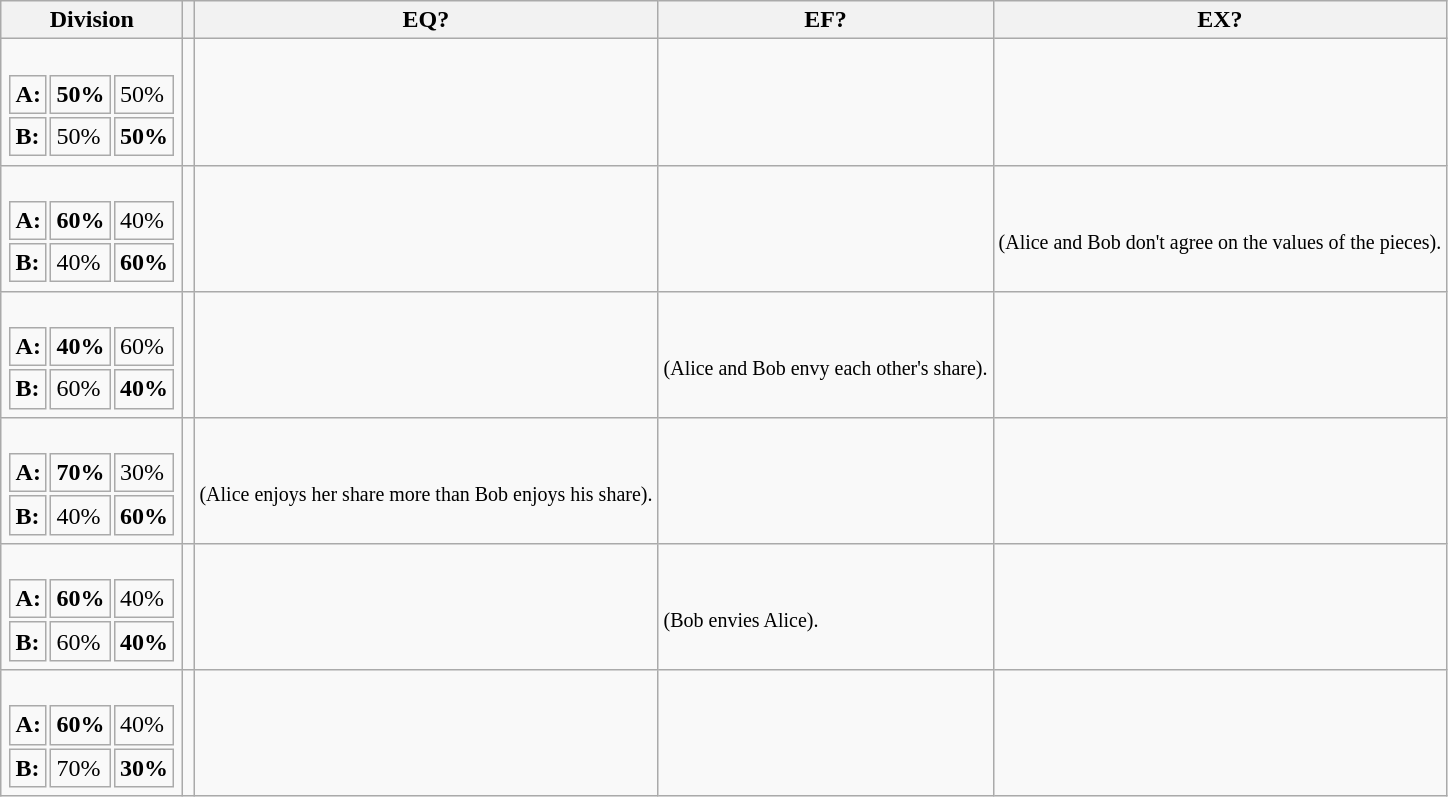<table class="wikitable sortable">
<tr>
<th>Division</th>
<th></th>
<th>EQ?</th>
<th>EF?</th>
<th>EX?</th>
</tr>
<tr>
<td><br><table>
<tr>
<td><strong>A:</strong></td>
<td><strong>50%</strong></td>
<td>50%</td>
</tr>
<tr>
<td><strong>B:</strong></td>
<td>50%</td>
<td><strong>50%</strong></td>
</tr>
</table>
</td>
<td></td>
<td></td>
<td></td>
<td></td>
</tr>
<tr>
<td><br><table>
<tr>
<td><strong>A:</strong></td>
<td><strong>60%</strong></td>
<td>40%</td>
</tr>
<tr>
<td><strong>B:</strong></td>
<td>40%</td>
<td><strong>60%</strong></td>
</tr>
</table>
</td>
<td></td>
<td></td>
<td></td>
<td><br><small>(Alice and Bob don't agree on the values of the pieces).</small></td>
</tr>
<tr>
<td><br><table>
<tr>
<td><strong>A:</strong></td>
<td><strong>40%</strong></td>
<td>60%</td>
</tr>
<tr>
<td><strong>B:</strong></td>
<td>60%</td>
<td><strong>40%</strong></td>
</tr>
</table>
</td>
<td></td>
<td></td>
<td><br><small>(Alice and Bob envy each other's share).</small></td>
<td></td>
</tr>
<tr>
<td><br><table>
<tr>
<td><strong>A:</strong></td>
<td><strong>70%</strong></td>
<td>30%</td>
</tr>
<tr>
<td><strong>B:</strong></td>
<td>40%</td>
<td><strong>60%</strong></td>
</tr>
</table>
</td>
<td></td>
<td><br><small>(Alice enjoys her share more than Bob enjoys his share).</small></td>
<td></td>
<td></td>
</tr>
<tr>
<td><br><table>
<tr>
<td><strong>A:</strong></td>
<td><strong>60%</strong></td>
<td>40%</td>
</tr>
<tr>
<td><strong>B:</strong></td>
<td>60%</td>
<td><strong>40%</strong></td>
</tr>
</table>
</td>
<td></td>
<td></td>
<td><br><small>(Bob envies Alice).</small></td>
<td></td>
</tr>
<tr>
<td><br><table>
<tr>
<td><strong>A:</strong></td>
<td><strong>60%</strong></td>
<td>40%</td>
</tr>
<tr>
<td><strong>B:</strong></td>
<td>70%</td>
<td><strong>30%</strong></td>
</tr>
</table>
</td>
<td></td>
<td></td>
<td></td>
<td></td>
</tr>
</table>
